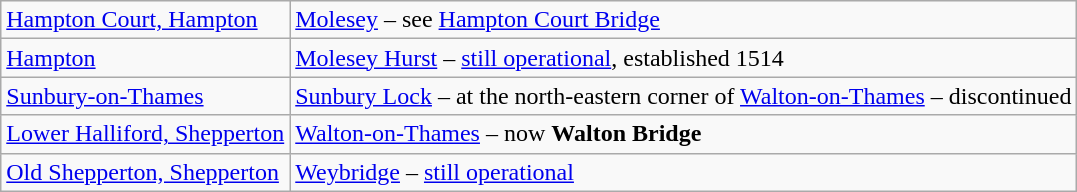<table class="wikitable" style="font-size: 100%;" cellspacing="5">
<tr>
<td><a href='#'>Hampton Court, Hampton</a></td>
<td><a href='#'>Molesey</a> – see <a href='#'>Hampton Court Bridge</a></td>
</tr>
<tr>
<td><a href='#'>Hampton</a></td>
<td><a href='#'>Molesey Hurst</a> – <a href='#'>still operational</a>, established 1514</td>
</tr>
<tr>
<td><a href='#'>Sunbury-on-Thames</a></td>
<td><a href='#'>Sunbury Lock</a> – at the north-eastern corner of <a href='#'>Walton-on-Thames</a> – discontinued</td>
</tr>
<tr>
<td><a href='#'>Lower Halliford, Shepperton</a></td>
<td><a href='#'>Walton-on-Thames</a> – now <strong>Walton Bridge</strong></td>
</tr>
<tr>
<td><a href='#'>Old Shepperton, Shepperton</a></td>
<td><a href='#'>Weybridge</a> – <a href='#'>still operational</a></td>
</tr>
</table>
